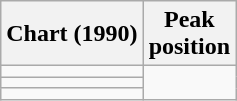<table class="wikitable sortable">
<tr>
<th>Chart (1990)</th>
<th>Peak<br>position</th>
</tr>
<tr>
<td></td>
</tr>
<tr>
<td></td>
</tr>
<tr>
<td></td>
</tr>
</table>
